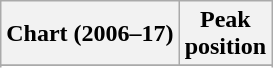<table class="wikitable sortable plainrowheaders" style="text-align:center">
<tr>
<th>Chart (2006–17)</th>
<th>Peak<br>position</th>
</tr>
<tr>
</tr>
<tr>
</tr>
<tr>
</tr>
</table>
